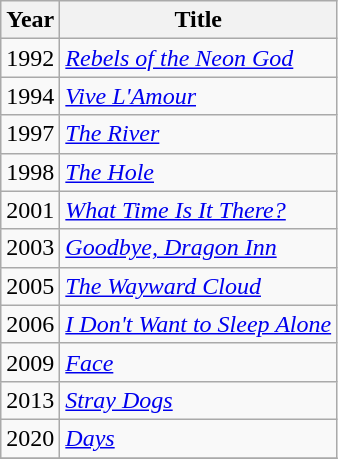<table class="wikitable">
<tr>
<th>Year</th>
<th>Title</th>
</tr>
<tr>
<td>1992</td>
<td><em><a href='#'>Rebels of the Neon God</a></em></td>
</tr>
<tr>
<td>1994</td>
<td><em><a href='#'>Vive L'Amour</a></em></td>
</tr>
<tr>
<td>1997</td>
<td><em><a href='#'>The River</a></em></td>
</tr>
<tr>
<td>1998</td>
<td><em><a href='#'>The Hole</a></em></td>
</tr>
<tr>
<td>2001</td>
<td><em><a href='#'>What Time Is It There?</a></em></td>
</tr>
<tr>
<td>2003</td>
<td><em><a href='#'>Goodbye, Dragon Inn</a></em></td>
</tr>
<tr>
<td>2005</td>
<td><em><a href='#'>The Wayward Cloud</a></em></td>
</tr>
<tr>
<td>2006</td>
<td><em><a href='#'>I Don't Want to Sleep Alone</a></em></td>
</tr>
<tr>
<td>2009</td>
<td><em><a href='#'>Face</a></em></td>
</tr>
<tr>
<td>2013</td>
<td><em><a href='#'>Stray Dogs</a></em></td>
</tr>
<tr>
<td>2020</td>
<td><em><a href='#'>Days</a></em></td>
</tr>
<tr>
</tr>
</table>
